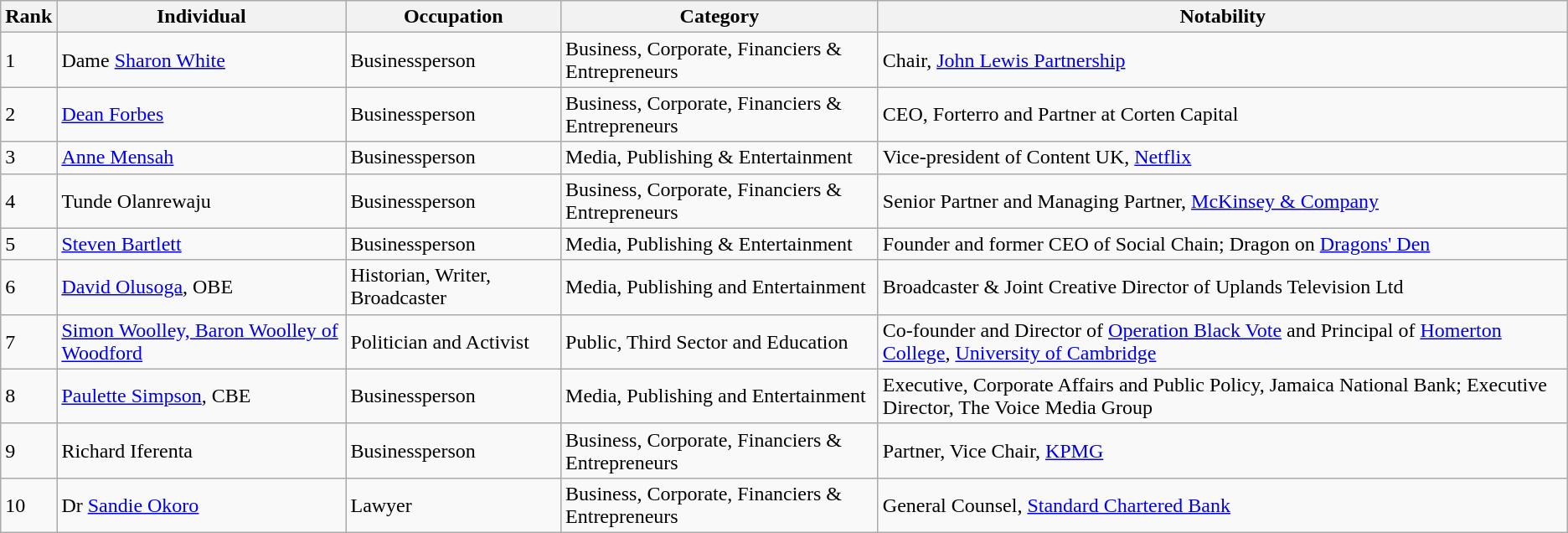<table class="wikitable sortable">
<tr>
<th>Rank</th>
<th>Individual</th>
<th>Occupation</th>
<th>Category</th>
<th>Notability</th>
</tr>
<tr>
<td>1</td>
<td>Dame <a href='#'>Sharon White</a></td>
<td>Businessperson</td>
<td>Business, Corporate, Financiers & Entrepreneurs</td>
<td>Chair, <a href='#'>John Lewis Partnership</a></td>
</tr>
<tr>
<td>2</td>
<td><a href='#'>Dean Forbes</a></td>
<td>Businessperson</td>
<td>Business, Corporate, Financiers & Entrepreneurs</td>
<td>CEO, Forterro and Partner at Corten Capital</td>
</tr>
<tr>
<td>3</td>
<td><a href='#'>Anne Mensah</a></td>
<td>Businessperson</td>
<td>Media, Publishing & Entertainment</td>
<td>Vice-president of Content UK, <a href='#'>Netflix</a></td>
</tr>
<tr>
<td>4</td>
<td>Tunde Olanrewaju</td>
<td>Businessperson</td>
<td>Business, Corporate, Financiers & Entrepreneurs</td>
<td>Senior Partner and Managing Partner, <a href='#'>McKinsey & Company</a></td>
</tr>
<tr>
<td>5</td>
<td><a href='#'>Steven Bartlett</a></td>
<td>Businessperson</td>
<td>Media, Publishing & Entertainment</td>
<td>Founder and former CEO of Social Chain; Dragon on <a href='#'>Dragons' Den</a></td>
</tr>
<tr>
<td>6</td>
<td><a href='#'>David Olusoga</a>, OBE</td>
<td>Historian, Writer, Broadcaster</td>
<td>Media, Publishing and Entertainment</td>
<td>Broadcaster & Joint Creative Director of Uplands Television Ltd</td>
</tr>
<tr>
<td>7</td>
<td><a href='#'>Simon Woolley, Baron Woolley of Woodford</a></td>
<td>Politician and Activist</td>
<td>Public, Third Sector and Education</td>
<td>Co-founder and Director of <a href='#'>Operation Black Vote</a> and Principal of <a href='#'>Homerton College</a>, <a href='#'>University of Cambridge</a></td>
</tr>
<tr>
<td>8</td>
<td><a href='#'>Paulette Simpson</a>, CBE</td>
<td>Businessperson</td>
<td>Media, Publishing and Entertainment</td>
<td>Executive, Corporate Affairs and Public Policy, Jamaica National Bank; Executive Director, The Voice Media Group</td>
</tr>
<tr>
<td>9</td>
<td>Richard Iferenta</td>
<td>Businessperson</td>
<td>Business, Corporate, Financiers & Entrepreneurs</td>
<td>Partner, Vice Chair, <a href='#'>KPMG</a></td>
</tr>
<tr>
<td>10</td>
<td>Dr <a href='#'>Sandie Okoro</a></td>
<td>Lawyer</td>
<td>Business, Corporate, Financiers & Entrepreneurs</td>
<td>General Counsel, <a href='#'>Standard Chartered Bank</a></td>
</tr>
</table>
